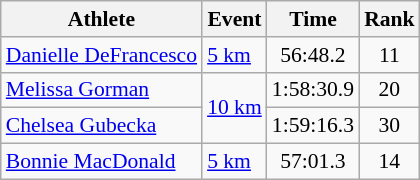<table class="wikitable" style="font-size:90%;">
<tr>
<th>Athlete</th>
<th>Event</th>
<th>Time</th>
<th>Rank</th>
</tr>
<tr align=center>
<td align=left><a href='#'>Danielle DeFrancesco</a></td>
<td align=left><a href='#'>5 km</a></td>
<td>56:48.2</td>
<td>11</td>
</tr>
<tr align=center>
<td align=left><a href='#'>Melissa Gorman</a></td>
<td align=left rowspan=2><a href='#'>10 km</a></td>
<td>1:58:30.9</td>
<td>20</td>
</tr>
<tr align=center>
<td align=left><a href='#'>Chelsea Gubecka</a></td>
<td>1:59:16.3</td>
<td>30</td>
</tr>
<tr align=center>
<td align=left><a href='#'>Bonnie MacDonald</a></td>
<td align=left><a href='#'>5 km</a></td>
<td>57:01.3</td>
<td>14</td>
</tr>
</table>
